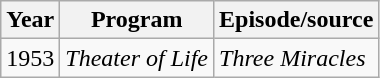<table class="wikitable">
<tr>
<th>Year</th>
<th>Program</th>
<th>Episode/source</th>
</tr>
<tr>
<td>1953</td>
<td><em>Theater of Life</em></td>
<td><em>Three Miracles</em></td>
</tr>
</table>
